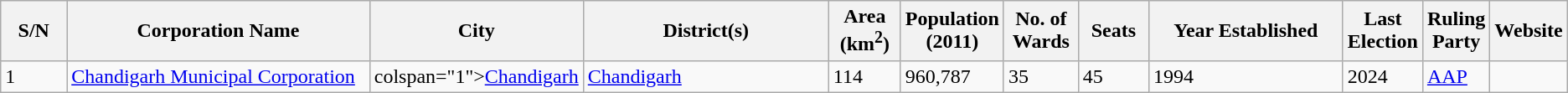<table class="wikitable sortable">
<tr>
<th style="width:05%;">S/N</th>
<th style="width:25%;">Corporation Name</th>
<th style="width:10%;">City</th>
<th style="width:20%;">District(s)</th>
<th style="width:05%;">Area (km<sup>2</sup>)</th>
<th style="width:05%;">Population (2011)</th>
<th style="width:05%;">No. of Wards<br><noinclude></th>
<th style="width:05%;">Seats</noinclude></th>
<th style="width:15%;">Year Established</th>
<th style="width:10%;">Last Election</th>
<th style="width:10%;">Ruling Party</th>
<th style="width:05%;">Website<br><onlyinclude></th>
</tr>
<tr>
<td>1</td>
<td><a href='#'>Chandigarh Municipal Corporation</a></td>
<td <includeonly>colspan="1"></includeonly><a href='#'>Chandigarh</a></td>
<td><a href='#'>Chandigarh</a></td>
<td>114</td>
<td>960,787</td>
<td>35<br><noinclude></td>
<td>45</noinclude></td>
<td>1994</td>
<td>2024</td>
<td><a href='#'>AAP</a></td>
<td><br></onlyinclude></td>
</tr>
</table>
